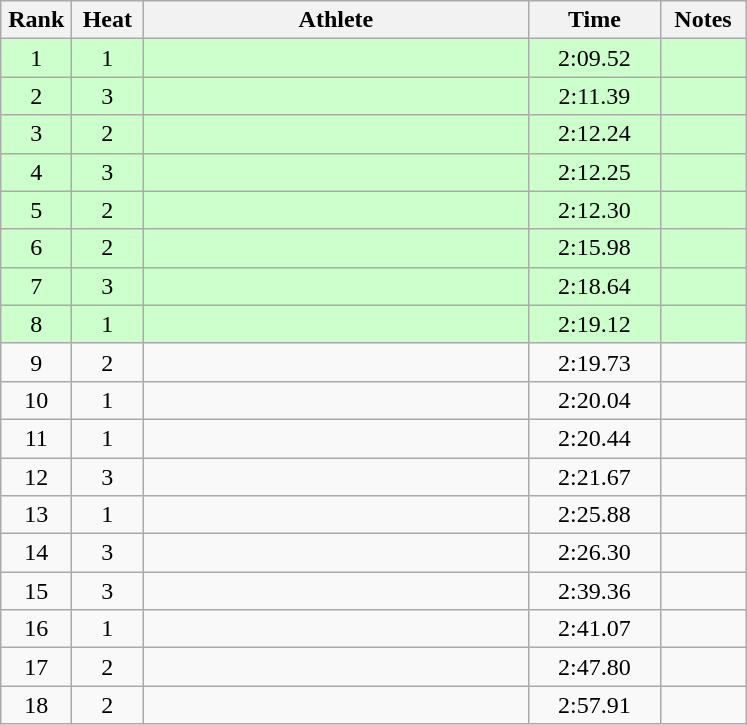<table class="wikitable" style="text-align:center">
<tr>
<th width=40>Rank</th>
<th width=40>Heat</th>
<th width=250>Athlete</th>
<th width=80>Time</th>
<th width=50>Notes</th>
</tr>
<tr bgcolor=ccffcc>
<td>1</td>
<td>1</td>
<td align=left></td>
<td>2:09.52</td>
<td></td>
</tr>
<tr bgcolor=ccffcc>
<td>2</td>
<td>3</td>
<td align=left></td>
<td>2:11.39</td>
<td></td>
</tr>
<tr bgcolor=ccffcc>
<td>3</td>
<td>2</td>
<td align=left></td>
<td>2:12.24</td>
<td></td>
</tr>
<tr bgcolor=ccffcc>
<td>4</td>
<td>3</td>
<td align=left></td>
<td>2:12.25</td>
<td></td>
</tr>
<tr bgcolor=ccffcc>
<td>5</td>
<td>2</td>
<td align=left></td>
<td>2:12.30</td>
<td></td>
</tr>
<tr bgcolor=ccffcc>
<td>6</td>
<td>2</td>
<td align=left></td>
<td>2:15.98</td>
<td></td>
</tr>
<tr bgcolor=ccffcc>
<td>7</td>
<td>3</td>
<td align=left></td>
<td>2:18.64</td>
<td></td>
</tr>
<tr bgcolor=ccffcc>
<td>8</td>
<td>1</td>
<td align=left></td>
<td>2:19.12</td>
<td></td>
</tr>
<tr>
<td>9</td>
<td>2</td>
<td align=left></td>
<td>2:19.73</td>
<td></td>
</tr>
<tr>
<td>10</td>
<td>1</td>
<td align=left></td>
<td>2:20.04</td>
<td></td>
</tr>
<tr>
<td>11</td>
<td>1</td>
<td align=left></td>
<td>2:20.44</td>
<td></td>
</tr>
<tr>
<td>12</td>
<td>3</td>
<td align=left></td>
<td>2:21.67</td>
<td></td>
</tr>
<tr>
<td>13</td>
<td>1</td>
<td align=left></td>
<td>2:25.88</td>
<td></td>
</tr>
<tr>
<td>14</td>
<td>3</td>
<td align=left></td>
<td>2:26.30</td>
<td></td>
</tr>
<tr>
<td>15</td>
<td>3</td>
<td align=left></td>
<td>2:39.36</td>
<td></td>
</tr>
<tr>
<td>16</td>
<td>1</td>
<td align=left></td>
<td>2:41.07</td>
<td></td>
</tr>
<tr>
<td>17</td>
<td>2</td>
<td align=left></td>
<td>2:47.80</td>
<td></td>
</tr>
<tr>
<td>18</td>
<td>2</td>
<td align=left></td>
<td>2:57.91</td>
<td></td>
</tr>
</table>
